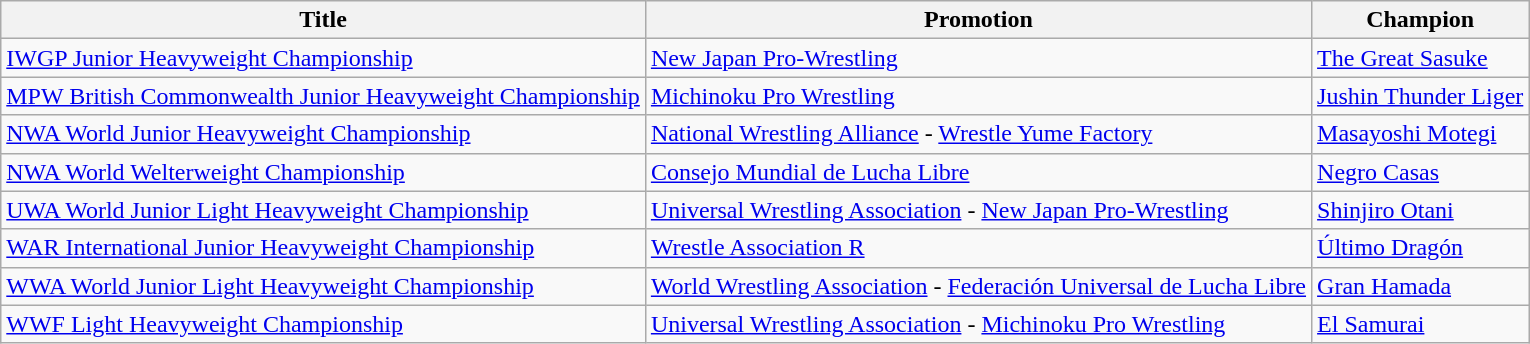<table class="wikitable">
<tr>
<th>Title</th>
<th>Promotion</th>
<th>Champion</th>
</tr>
<tr>
<td><a href='#'>IWGP Junior Heavyweight Championship</a></td>
<td><a href='#'>New Japan Pro-Wrestling</a></td>
<td><a href='#'>The Great Sasuke</a></td>
</tr>
<tr>
<td><a href='#'>MPW British Commonwealth Junior Heavyweight Championship</a></td>
<td><a href='#'>Michinoku Pro Wrestling</a></td>
<td><a href='#'>Jushin Thunder Liger</a></td>
</tr>
<tr>
<td><a href='#'>NWA World Junior Heavyweight Championship</a></td>
<td><a href='#'>National Wrestling Alliance</a> - <a href='#'>Wrestle Yume Factory</a></td>
<td><a href='#'>Masayoshi Motegi</a></td>
</tr>
<tr>
<td><a href='#'>NWA World Welterweight Championship</a></td>
<td><a href='#'>Consejo Mundial de Lucha Libre</a></td>
<td><a href='#'>Negro Casas</a></td>
</tr>
<tr>
<td><a href='#'>UWA World Junior Light Heavyweight Championship</a></td>
<td><a href='#'>Universal Wrestling Association</a> - <a href='#'>New Japan Pro-Wrestling</a></td>
<td><a href='#'>Shinjiro Otani</a></td>
</tr>
<tr>
<td><a href='#'>WAR International Junior Heavyweight Championship</a></td>
<td><a href='#'>Wrestle Association R</a></td>
<td><a href='#'>Último Dragón</a></td>
</tr>
<tr>
<td><a href='#'>WWA World Junior Light Heavyweight Championship</a></td>
<td><a href='#'>World Wrestling Association</a> - <a href='#'>Federación Universal de Lucha Libre</a></td>
<td><a href='#'>Gran Hamada</a></td>
</tr>
<tr>
<td><a href='#'>WWF Light Heavyweight Championship</a></td>
<td><a href='#'>Universal Wrestling Association</a> - <a href='#'>Michinoku Pro Wrestling</a></td>
<td><a href='#'>El Samurai</a></td>
</tr>
</table>
